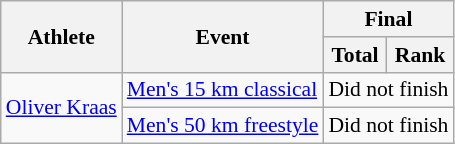<table class="wikitable" style="font-size:90%">
<tr>
<th rowspan="2">Athlete</th>
<th rowspan="2">Event</th>
<th colspan="2">Final</th>
</tr>
<tr>
<th>Total</th>
<th>Rank</th>
</tr>
<tr>
<td rowspan=2><a href='#'>Oliver Kraas</a></td>
<td><a href='#'>Men's 15 km classical</a></td>
<td colspan=2 align="center">Did not finish</td>
</tr>
<tr>
<td><a href='#'>Men's 50 km freestyle</a></td>
<td colspan=2 align="center">Did not finish</td>
</tr>
</table>
